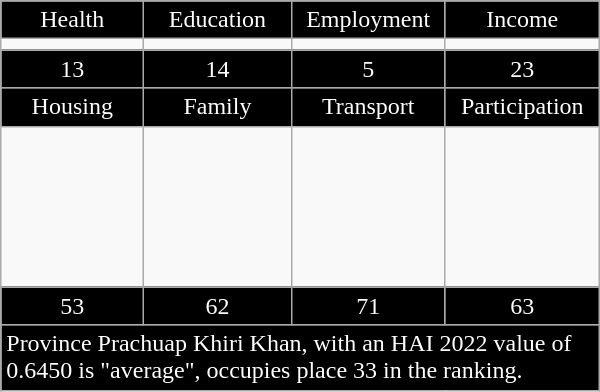<table class="wikitable floatright" style="width:400px;">
<tr>
<td style="text-align:center; width:100px; background:black; color:white;">Health</td>
<td style="text-align:center; width:100px; background:black; color:white;">Education</td>
<td style="text-align:center; width:100px; background:black; color:white;">Employment</td>
<td style="text-align:center; width:100px; background:black; color:white;">Income</td>
</tr>
<tr>
<td></td>
<td></td>
<td></td>
<td></td>
</tr>
<tr>
<td style="text-align:center; background:black; color:white;">13</td>
<td style="text-align:center; background:black; color:white;">14</td>
<td style="text-align:center; background:black; color:white;">5</td>
<td style="text-align:center; background:black; color:white;">23</td>
</tr>
<tr>
<td style="text-align:center; background:black; color:white;">Housing</td>
<td style="text-align:center; background:black; color:white;">Family</td>
<td style="text-align:center; background:black; color:white;">Transport</td>
<td style="text-align:center; background:black; color:white;">Participation</td>
</tr>
<tr>
<td style="height:100px;"></td>
<td></td>
<td></td>
<td></td>
</tr>
<tr>
<td style="text-align:center; background:black; color:white;">53</td>
<td style="text-align:center; background:black; color:white;">62</td>
<td style="text-align:center; background:black; color:white;">71</td>
<td style="text-align:center; background:black; color:white;">63</td>
</tr>
<tr>
<td colspan="4"; style="background:black; color:white;">Province Prachuap Khiri Khan, with an HAI 2022 value of 0.6450 is "average", occupies place 33 in the ranking.</td>
</tr>
</table>
